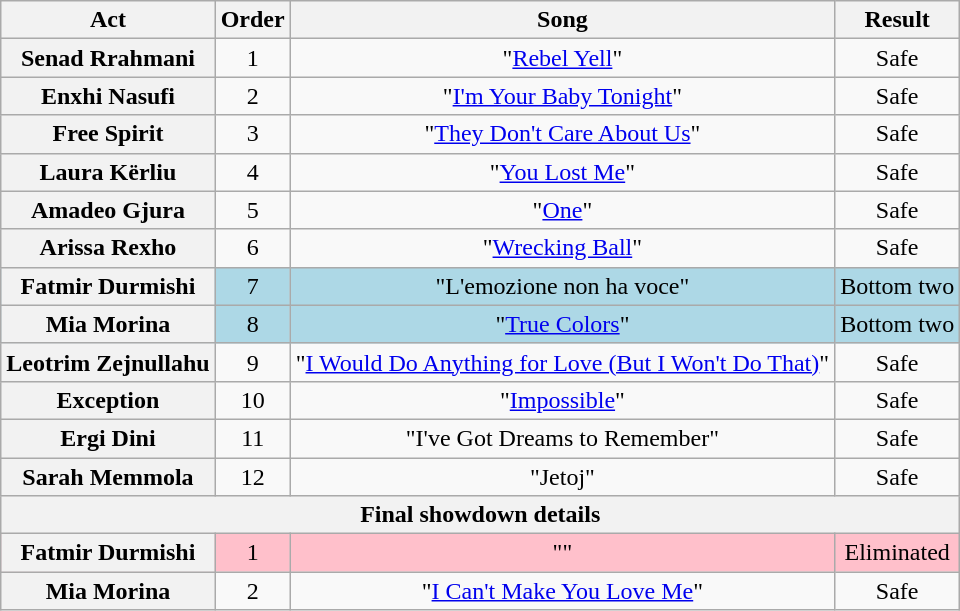<table class="wikitable plainrowheaders" style="text-align:center;">
<tr>
<th scope="col">Act</th>
<th scope="col">Order</th>
<th scope="col">Song</th>
<th scope="col">Result</th>
</tr>
<tr>
<th scope="row">Senad Rrahmani</th>
<td>1</td>
<td>"<a href='#'>Rebel Yell</a>"</td>
<td>Safe</td>
</tr>
<tr>
<th scope="row">Enxhi Nasufi</th>
<td>2</td>
<td>"<a href='#'>I'm Your Baby Tonight</a>"</td>
<td>Safe</td>
</tr>
<tr>
<th scope="row">Free Spirit</th>
<td>3</td>
<td>"<a href='#'>They Don't Care About Us</a>"</td>
<td>Safe</td>
</tr>
<tr>
<th scope="row">Laura Kërliu</th>
<td>4</td>
<td>"<a href='#'>You Lost Me</a>"</td>
<td>Safe</td>
</tr>
<tr>
<th scope="row">Amadeo Gjura</th>
<td>5</td>
<td>"<a href='#'>One</a>"</td>
<td>Safe</td>
</tr>
<tr>
<th scope="row">Arissa Rexho</th>
<td>6</td>
<td>"<a href='#'>Wrecking Ball</a>"</td>
<td>Safe</td>
</tr>
<tr style="background:lightblue;">
<th scope="row">Fatmir Durmishi</th>
<td>7</td>
<td>"L'emozione non ha voce"</td>
<td>Bottom two</td>
</tr>
<tr style="background:lightblue;">
<th scope="row">Mia Morina</th>
<td>8</td>
<td>"<a href='#'>True Colors</a>"</td>
<td>Bottom two</td>
</tr>
<tr>
<th scope="row">Leotrim Zejnullahu</th>
<td>9</td>
<td>"<a href='#'>I Would Do Anything for Love (But I Won't Do That)</a>"</td>
<td>Safe</td>
</tr>
<tr>
<th scope="row">Exception</th>
<td>10</td>
<td>"<a href='#'>Impossible</a>"</td>
<td>Safe</td>
</tr>
<tr>
<th scope="row">Ergi Dini</th>
<td>11</td>
<td>"I've Got Dreams to Remember"</td>
<td>Safe</td>
</tr>
<tr>
<th scope="row">Sarah Memmola</th>
<td>12</td>
<td>"Jetoj"</td>
<td>Safe</td>
</tr>
<tr>
<th colspan="5">Final showdown details</th>
</tr>
<tr style="background:pink;">
<th scope="row">Fatmir Durmishi</th>
<td>1</td>
<td>""</td>
<td>Eliminated</td>
</tr>
<tr>
<th scope="row">Mia Morina</th>
<td>2</td>
<td>"<a href='#'>I Can't Make You Love Me</a>"</td>
<td>Safe</td>
</tr>
</table>
